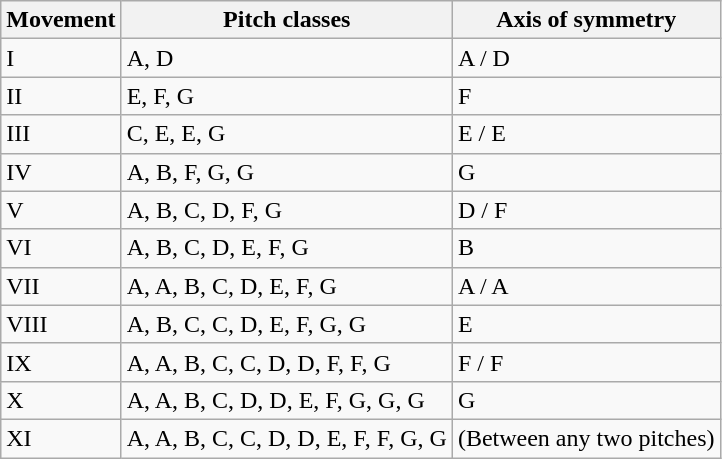<table class="wikitable">
<tr>
<th>Movement</th>
<th>Pitch classes</th>
<th>Axis of symmetry</th>
</tr>
<tr>
<td>I</td>
<td>A, D</td>
<td>A / D</td>
</tr>
<tr>
<td>II</td>
<td>E, F, G</td>
<td>F</td>
</tr>
<tr>
<td>III</td>
<td>C, E, E, G</td>
<td>E / E</td>
</tr>
<tr>
<td>IV</td>
<td>A, B, F, G, G</td>
<td>G</td>
</tr>
<tr>
<td>V</td>
<td>A, B, C, D, F, G</td>
<td>D / F</td>
</tr>
<tr>
<td>VI</td>
<td>A, B, C, D, E, F, G</td>
<td>B</td>
</tr>
<tr>
<td>VII</td>
<td>A, A, B, C, D, E, F, G</td>
<td>A / A</td>
</tr>
<tr>
<td>VIII</td>
<td>A, B, C, C, D, E, F, G, G</td>
<td>E</td>
</tr>
<tr>
<td>IX</td>
<td>A, A, B, C, C, D, D, F, F, G</td>
<td>F / F</td>
</tr>
<tr>
<td>X</td>
<td>A, A, B, C, D, D, E, F, G, G, G</td>
<td>G</td>
</tr>
<tr>
<td>XI</td>
<td>A, A, B, C, C, D, D, E, F, F, G, G</td>
<td>(Between any two pitches)</td>
</tr>
</table>
